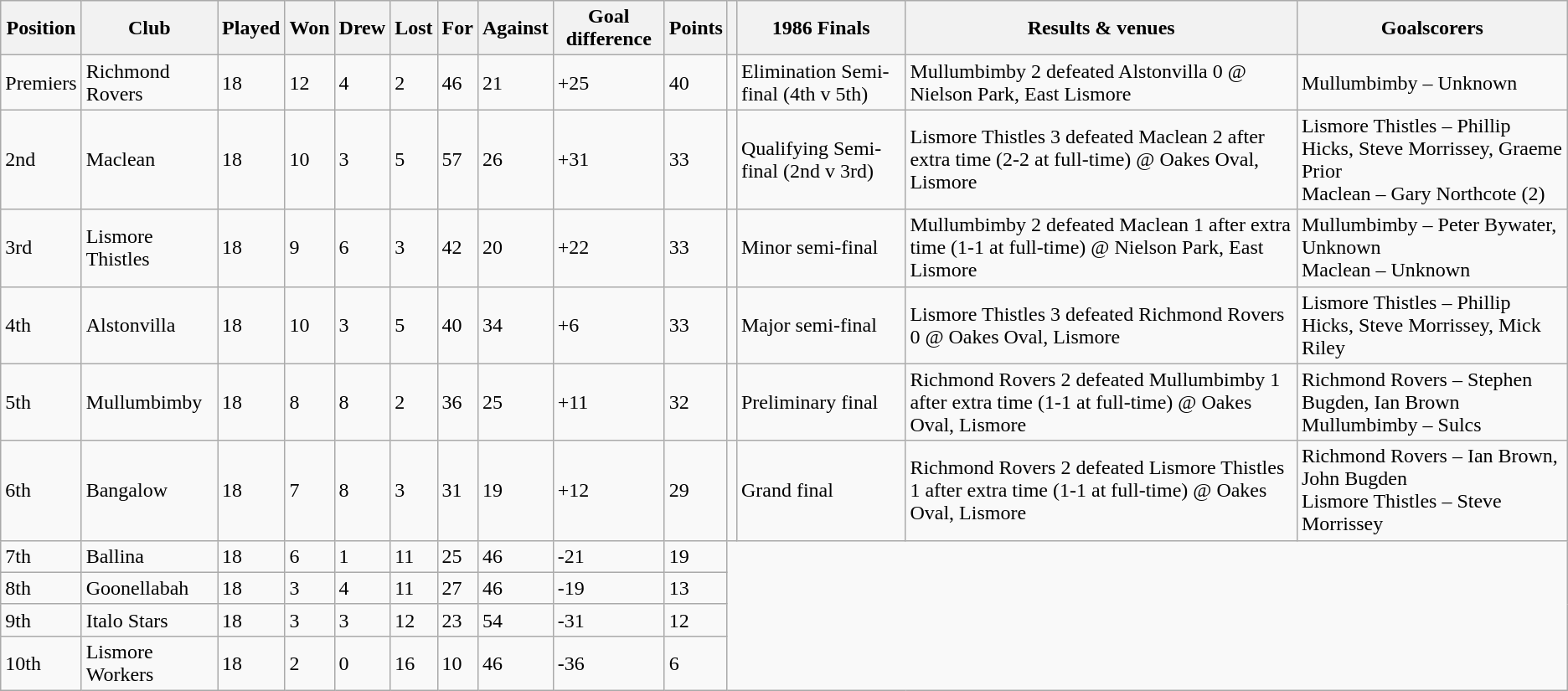<table class="wikitable">
<tr>
<th>Position</th>
<th>Club</th>
<th>Played</th>
<th>Won</th>
<th>Drew</th>
<th>Lost</th>
<th>For</th>
<th>Against</th>
<th>Goal difference</th>
<th>Points</th>
<th></th>
<th>1986 Finals</th>
<th>Results & venues</th>
<th>Goalscorers</th>
</tr>
<tr>
<td>Premiers</td>
<td>Richmond Rovers</td>
<td>18</td>
<td>12</td>
<td>4</td>
<td>2</td>
<td>46</td>
<td>21</td>
<td>+25</td>
<td>40</td>
<td></td>
<td>Elimination Semi-final (4th v 5th)</td>
<td>Mullumbimby 2 defeated Alstonvilla 0 @ Nielson Park, East Lismore</td>
<td>Mullumbimby – Unknown</td>
</tr>
<tr>
<td>2nd</td>
<td>Maclean</td>
<td>18</td>
<td>10</td>
<td>3</td>
<td>5</td>
<td>57</td>
<td>26</td>
<td>+31</td>
<td>33</td>
<td></td>
<td>Qualifying Semi-final (2nd v 3rd)</td>
<td>Lismore Thistles 3 defeated Maclean 2 after extra time (2-2 at full-time) @ Oakes Oval, Lismore</td>
<td>Lismore Thistles – Phillip Hicks, Steve Morrissey, Graeme Prior<br>Maclean – Gary Northcote (2)</td>
</tr>
<tr>
<td>3rd</td>
<td>Lismore Thistles</td>
<td>18</td>
<td>9</td>
<td>6</td>
<td>3</td>
<td>42</td>
<td>20</td>
<td>+22</td>
<td>33</td>
<td></td>
<td>Minor semi-final</td>
<td>Mullumbimby 2 defeated Maclean 1 after extra time (1-1 at full-time) @ Nielson Park, East Lismore</td>
<td>Mullumbimby – Peter Bywater, Unknown<br>Maclean – Unknown</td>
</tr>
<tr>
<td>4th</td>
<td>Alstonvilla</td>
<td>18</td>
<td>10</td>
<td>3</td>
<td>5</td>
<td>40</td>
<td>34</td>
<td>+6</td>
<td>33</td>
<td></td>
<td>Major semi-final</td>
<td>Lismore Thistles 3 defeated Richmond Rovers 0 @ Oakes Oval, Lismore</td>
<td>Lismore Thistles – Phillip Hicks, Steve Morrissey, Mick Riley</td>
</tr>
<tr>
<td>5th</td>
<td>Mullumbimby</td>
<td>18</td>
<td>8</td>
<td>8</td>
<td>2</td>
<td>36</td>
<td>25</td>
<td>+11</td>
<td>32</td>
<td></td>
<td>Preliminary final</td>
<td>Richmond Rovers 2 defeated Mullumbimby 1 after extra time (1-1 at full-time) @ Oakes Oval, Lismore</td>
<td>Richmond Rovers – Stephen Bugden, Ian Brown<br>Mullumbimby – Sulcs</td>
</tr>
<tr>
<td>6th</td>
<td>Bangalow</td>
<td>18</td>
<td>7</td>
<td>8</td>
<td>3</td>
<td>31</td>
<td>19</td>
<td>+12</td>
<td>29</td>
<td></td>
<td>Grand final</td>
<td>Richmond Rovers 2 defeated Lismore Thistles 1 after extra time (1-1 at full-time) @ Oakes Oval, Lismore</td>
<td>Richmond Rovers – Ian Brown, John Bugden<br>Lismore Thistles – Steve Morrissey</td>
</tr>
<tr>
<td>7th</td>
<td>Ballina</td>
<td>18</td>
<td>6</td>
<td>1</td>
<td>11</td>
<td>25</td>
<td>46</td>
<td>-21</td>
<td>19</td>
</tr>
<tr>
<td>8th</td>
<td>Goonellabah</td>
<td>18</td>
<td>3</td>
<td>4</td>
<td>11</td>
<td>27</td>
<td>46</td>
<td>-19</td>
<td>13</td>
</tr>
<tr>
<td>9th</td>
<td>Italo Stars</td>
<td>18</td>
<td>3</td>
<td>3</td>
<td>12</td>
<td>23</td>
<td>54</td>
<td>-31</td>
<td>12</td>
</tr>
<tr>
<td>10th</td>
<td>Lismore Workers</td>
<td>18</td>
<td>2</td>
<td>0</td>
<td>16</td>
<td>10</td>
<td>46</td>
<td>-36</td>
<td>6</td>
</tr>
</table>
